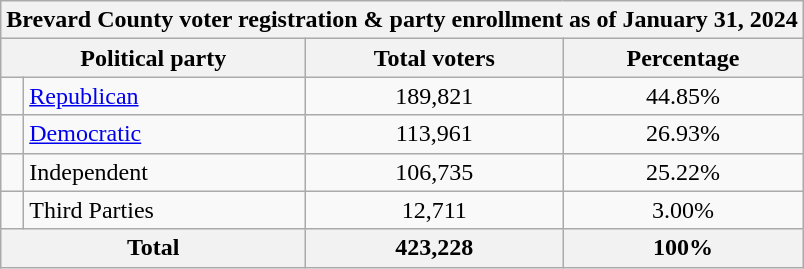<table class="wikitable">
<tr>
<th colspan="6">Brevard County voter registration & party enrollment as of January 31, 2024</th>
</tr>
<tr>
<th colspan="2">Political party</th>
<th>Total voters</th>
<th>Percentage</th>
</tr>
<tr>
<td></td>
<td><a href='#'>Republican</a></td>
<td align = center>189,821</td>
<td align = center>44.85%</td>
</tr>
<tr>
<td></td>
<td><a href='#'>Democratic</a></td>
<td align = center>113,961</td>
<td align = center>26.93%</td>
</tr>
<tr>
<td></td>
<td>Independent</td>
<td align = center>106,735</td>
<td align = center>25.22%</td>
</tr>
<tr>
<td></td>
<td>Third Parties</td>
<td align = center>12,711</td>
<td align = center>3.00%</td>
</tr>
<tr>
<th colspan="2">Total</th>
<th align="center">423,228</th>
<th align="center">100%</th>
</tr>
</table>
